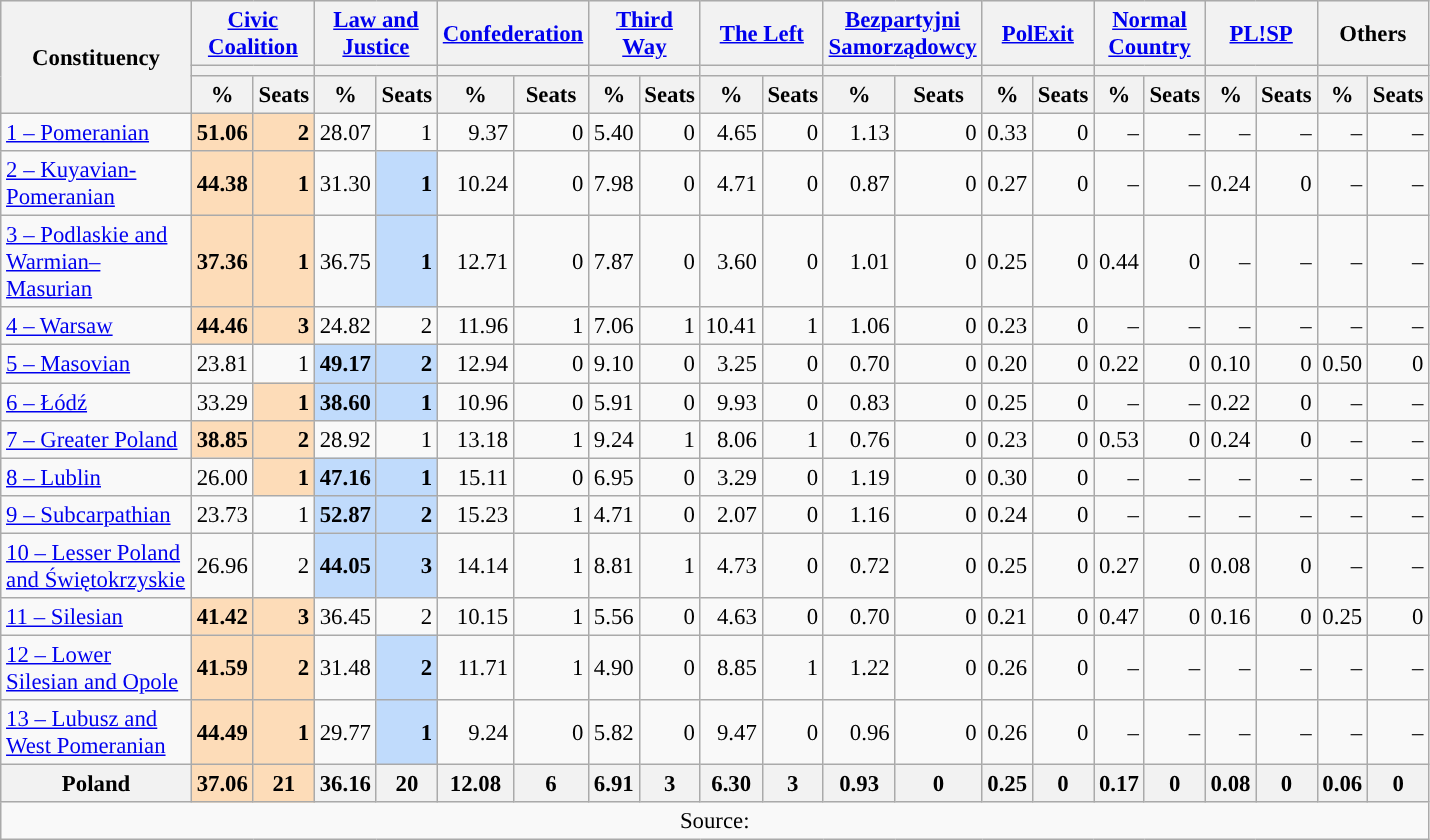<table class="wikitable sortable" style="text-align:right; font-size:95%">
<tr style="height:42px; text-align:center; background-color:#E9E9E9;">
<th rowspan="3" style="width:120px;">Constituency</th>
<th colspan="2" data-sort-type="number" style="width:40px;"><a href='#'>Civic Coalition</a></th>
<th colspan="2" data-sort-type="number" style="width:40px;"><a href='#'>Law and Justice</a></th>
<th colspan="2" data-sort-type="number" style="width:40px;"><a href='#'>Confederation</a></th>
<th colspan="2" data-sort-type="number" style="width:40px;"><a href='#'>Third Way</a></th>
<th colspan="2" data-sort-type="number" style="width:40px;"><a href='#'>The Left</a></th>
<th colspan="2" data-sort-type="number" style="width:40px;"><a href='#'>Bezpartyjni Samorządowcy</a></th>
<th colspan="2" data-sort-type="number" style="width:40px;"><a href='#'>PolExit</a></th>
<th colspan="2" data-sort-type="number" style="width:40px;"><a href='#'>Normal Country</a></th>
<th colspan="2" data-sort-type="number" style="width:40px;"><a href='#'>PL!SP</a></th>
<th colspan="2" data-sort-type="number" style="width:40px;">Others</th>
</tr>
<tr>
<th colspan="2" style="background:"></th>
<th colspan="2" style="background:"></th>
<th colspan="2" style="background:"></th>
<th colspan="2" style="background:"></th>
<th colspan="2" style="background:"></th>
<th colspan="2" style="background:"></th>
<th colspan="2" style="background:"></th>
<th colspan="2" style="background:"></th>
<th colspan="2" style="background:"></th>
<th colspan="2" style="background:"></th>
</tr>
<tr>
<th>%</th>
<th>Seats</th>
<th>%</th>
<th>Seats</th>
<th>%</th>
<th>Seats</th>
<th>%</th>
<th>Seats</th>
<th>%</th>
<th>Seats</th>
<th>%</th>
<th>Seats</th>
<th>%</th>
<th>Seats</th>
<th>%</th>
<th>Seats</th>
<th>%</th>
<th>Seats</th>
<th>%</th>
<th>Seats</th>
</tr>
<tr>
<td align="left"><a href='#'>1 – Pomeranian</a></td>
<td style="font-weight:bold; background:#FDDCB8">51.06</td>
<td style="font-weight:bold; background:#FDDCB8">2</td>
<td>28.07</td>
<td>1</td>
<td>9.37</td>
<td>0</td>
<td>5.40</td>
<td>0</td>
<td>4.65</td>
<td>0</td>
<td>1.13</td>
<td>0</td>
<td>0.33</td>
<td>0</td>
<td>–</td>
<td>–</td>
<td>–</td>
<td>–</td>
<td>–</td>
<td>–</td>
</tr>
<tr>
<td align="left"><a href='#'>2 – Kuyavian-Pomeranian</a></td>
<td style="font-weight:bold; background:#FDDCB8">44.38</td>
<td style="font-weight:bold; background:#FDDCB8">1</td>
<td>31.30</td>
<td style="font-weight:bold; background:#C0DBFC">1</td>
<td>10.24</td>
<td>0</td>
<td>7.98</td>
<td>0</td>
<td>4.71</td>
<td>0</td>
<td>0.87</td>
<td>0</td>
<td>0.27</td>
<td>0</td>
<td>–</td>
<td>–</td>
<td>0.24</td>
<td>0</td>
<td>–</td>
<td>–</td>
</tr>
<tr>
<td align="left"><a href='#'>3 – Podlaskie and Warmian–Masurian</a></td>
<td style="font-weight:bold; background:#FDDCB8">37.36</td>
<td style="font-weight:bold; background:#FDDCB8">1</td>
<td>36.75</td>
<td style="font-weight:bold; background:#C0DBFC">1</td>
<td>12.71</td>
<td>0</td>
<td>7.87</td>
<td>0</td>
<td>3.60</td>
<td>0</td>
<td>1.01</td>
<td>0</td>
<td>0.25</td>
<td>0</td>
<td>0.44</td>
<td>0</td>
<td>–</td>
<td>–</td>
<td>–</td>
<td>–</td>
</tr>
<tr>
<td align="left"><a href='#'>4 – Warsaw</a></td>
<td style="font-weight:bold; background:#FDDCB8">44.46</td>
<td style="font-weight:bold; background:#FDDCB8">3</td>
<td>24.82</td>
<td>2</td>
<td>11.96</td>
<td>1</td>
<td>7.06</td>
<td>1</td>
<td>10.41</td>
<td>1</td>
<td>1.06</td>
<td>0</td>
<td>0.23</td>
<td>0</td>
<td>–</td>
<td>–</td>
<td>–</td>
<td>–</td>
<td>–</td>
<td>–</td>
</tr>
<tr>
<td align="left"><a href='#'>5 – Masovian</a></td>
<td>23.81</td>
<td>1</td>
<td style="font-weight:bold; background:#C0DBFC">49.17</td>
<td style="font-weight:bold; background:#C0DBFC">2</td>
<td>12.94</td>
<td>0</td>
<td>9.10</td>
<td>0</td>
<td>3.25</td>
<td>0</td>
<td>0.70</td>
<td>0</td>
<td>0.20</td>
<td>0</td>
<td>0.22</td>
<td>0</td>
<td>0.10</td>
<td>0</td>
<td>0.50</td>
<td>0</td>
</tr>
<tr>
<td align="left"><a href='#'>6 – Łódź</a></td>
<td>33.29</td>
<td style="font-weight:bold; background:#FDDCB8">1</td>
<td style="font-weight:bold; background:#C0DBFC">38.60</td>
<td style="font-weight:bold; background:#C0DBFC">1</td>
<td>10.96</td>
<td>0</td>
<td>5.91</td>
<td>0</td>
<td>9.93</td>
<td>0</td>
<td>0.83</td>
<td>0</td>
<td>0.25</td>
<td>0</td>
<td>–</td>
<td>–</td>
<td>0.22</td>
<td>0</td>
<td>–</td>
<td>–</td>
</tr>
<tr>
<td align="left"><a href='#'>7 – Greater Poland</a></td>
<td style="font-weight:bold; background:#FDDCB8">38.85</td>
<td style="font-weight:bold; background:#FDDCB8">2</td>
<td>28.92</td>
<td>1</td>
<td>13.18</td>
<td>1</td>
<td>9.24</td>
<td>1</td>
<td>8.06</td>
<td>1</td>
<td>0.76</td>
<td>0</td>
<td>0.23</td>
<td>0</td>
<td>0.53</td>
<td>0</td>
<td>0.24</td>
<td>0</td>
<td>–</td>
<td>–</td>
</tr>
<tr>
<td align="left"><a href='#'>8 – Lublin</a></td>
<td>26.00</td>
<td style="font-weight:bold; background:#FDDCB8">1</td>
<td style="font-weight:bold; background:#C0DBFC">47.16</td>
<td style="font-weight:bold; background:#C0DBFC">1</td>
<td>15.11</td>
<td>0</td>
<td>6.95</td>
<td>0</td>
<td>3.29</td>
<td>0</td>
<td>1.19</td>
<td>0</td>
<td>0.30</td>
<td>0</td>
<td>–</td>
<td>–</td>
<td>–</td>
<td>–</td>
<td>–</td>
<td>–</td>
</tr>
<tr>
<td align="left"><a href='#'>9 – Subcarpathian</a></td>
<td>23.73</td>
<td>1</td>
<td style="font-weight:bold; background:#C0DBFC">52.87</td>
<td style="font-weight:bold; background:#C0DBFC">2</td>
<td>15.23</td>
<td>1</td>
<td>4.71</td>
<td>0</td>
<td>2.07</td>
<td>0</td>
<td>1.16</td>
<td>0</td>
<td>0.24</td>
<td>0</td>
<td>–</td>
<td>–</td>
<td>–</td>
<td>–</td>
<td>–</td>
<td>–</td>
</tr>
<tr>
<td align="left"><a href='#'>10 – Lesser Poland and Świętokrzyskie</a></td>
<td>26.96</td>
<td>2</td>
<td style="font-weight:bold; background:#C0DBFC">44.05</td>
<td style="font-weight:bold; background:#C0DBFC">3</td>
<td>14.14</td>
<td>1</td>
<td>8.81</td>
<td>1</td>
<td>4.73</td>
<td>0</td>
<td>0.72</td>
<td>0</td>
<td>0.25</td>
<td>0</td>
<td>0.27</td>
<td>0</td>
<td>0.08</td>
<td>0</td>
<td>–</td>
<td>–</td>
</tr>
<tr>
<td align="left"><a href='#'>11 – Silesian</a></td>
<td style="font-weight:bold; background:#FDDCB8">41.42</td>
<td style="font-weight:bold; background:#FDDCB8">3</td>
<td>36.45</td>
<td>2</td>
<td>10.15</td>
<td>1</td>
<td>5.56</td>
<td>0</td>
<td>4.63</td>
<td>0</td>
<td>0.70</td>
<td>0</td>
<td>0.21</td>
<td>0</td>
<td>0.47</td>
<td>0</td>
<td>0.16</td>
<td>0</td>
<td>0.25</td>
<td>0</td>
</tr>
<tr>
<td align="left"><a href='#'>12 – Lower Silesian and Opole</a></td>
<td style="font-weight:bold; background:#FDDCB8">41.59</td>
<td style="font-weight:bold; background:#FDDCB8">2</td>
<td>31.48</td>
<td style="font-weight:bold; background:#C0DBFC">2</td>
<td>11.71</td>
<td>1</td>
<td>4.90</td>
<td>0</td>
<td>8.85</td>
<td>1</td>
<td>1.22</td>
<td>0</td>
<td>0.26</td>
<td>0</td>
<td>–</td>
<td>–</td>
<td>–</td>
<td>–</td>
<td>–</td>
<td>–</td>
</tr>
<tr>
<td align="left"><a href='#'>13 – Lubusz and West Pomeranian</a></td>
<td style="font-weight:bold; background:#FDDCB8">44.49</td>
<td style="font-weight:bold; background:#FDDCB8">1</td>
<td>29.77</td>
<td style="font-weight:bold; background:#C0DBFC">1</td>
<td>9.24</td>
<td>0</td>
<td>5.82</td>
<td>0</td>
<td>9.47</td>
<td>0</td>
<td>0.96</td>
<td>0</td>
<td>0.26</td>
<td>0</td>
<td>–</td>
<td>–</td>
<td>–</td>
<td>–</td>
<td>–</td>
<td>–</td>
</tr>
<tr class=sortbottom>
<th>Poland</th>
<th style="font-weight:bold; background:#FDDCB8">37.06</th>
<th style="font-weight:bold; background:#FDDCB8">21</th>
<th>36.16</th>
<th>20</th>
<th>12.08</th>
<th>6</th>
<th>6.91</th>
<th>3</th>
<th>6.30</th>
<th>3</th>
<th>0.93</th>
<th>0</th>
<th>0.25</th>
<th>0</th>
<th>0.17</th>
<th>0</th>
<th>0.08</th>
<th>0</th>
<th>0.06</th>
<th>0</th>
</tr>
<tr class=sortbottom>
<td colspan="21" align="center">Source: </td>
</tr>
</table>
